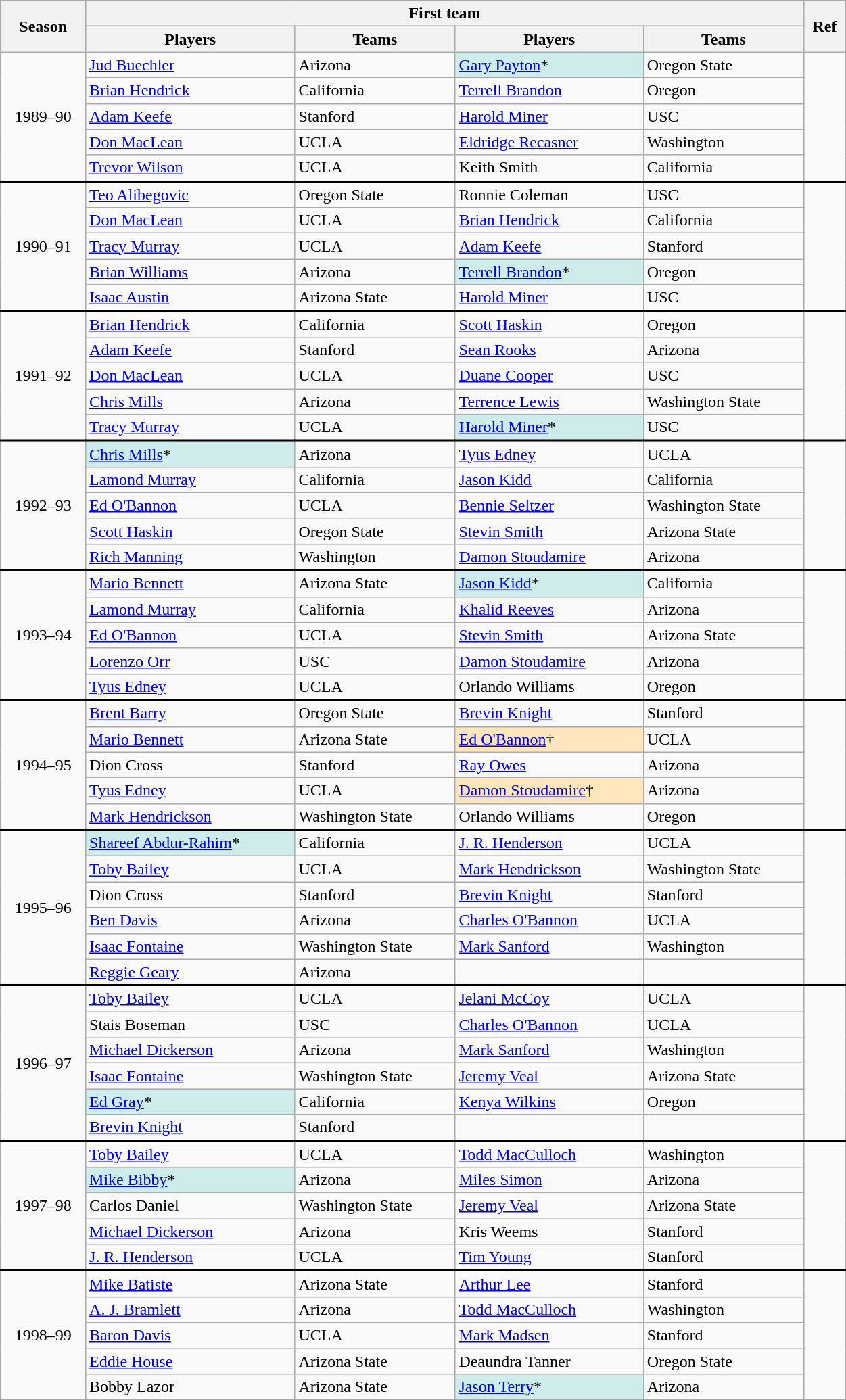<table class="wikitable" style="width:66%">
<tr>
<th rowspan=2>Season</th>
<th colspan=4>First team</th>
<th rowspan=2>Ref</th>
</tr>
<tr>
<th>Players</th>
<th>Teams</th>
<th>Players</th>
<th>Teams</th>
</tr>
<tr>
<td rowspan=5 style="text-align:center;">1989–90</td>
<td><a href='#'>Jud Buechler</a></td>
<td>Arizona</td>
<td style="background:#cfecec;"><a href='#'>Gary Payton</a>*</td>
<td>Oregon State</td>
<td rowspan=5 style="text-align:center;"></td>
</tr>
<tr>
<td><a href='#'>Brian Hendrick</a></td>
<td>California</td>
<td><a href='#'>Terrell Brandon</a></td>
<td>Oregon</td>
</tr>
<tr>
<td><a href='#'>Adam Keefe</a></td>
<td>Stanford</td>
<td><a href='#'>Harold Miner</a></td>
<td>USC</td>
</tr>
<tr>
<td><a href='#'>Don MacLean</a></td>
<td>UCLA</td>
<td><a href='#'>Eldridge Recasner</a></td>
<td>Washington</td>
</tr>
<tr>
<td><a href='#'>Trevor Wilson</a></td>
<td>UCLA</td>
<td>Keith Smith</td>
<td>California</td>
</tr>
<tr style="border-top:2px solid black">
<td rowspan=5 style="text-align:center;">1990–91</td>
<td><a href='#'>Teo Alibegovic</a></td>
<td>Oregon State</td>
<td>Ronnie Coleman</td>
<td>USC</td>
<td rowspan=5 style="text-align:center;"></td>
</tr>
<tr>
<td><a href='#'>Don MacLean</a></td>
<td>UCLA</td>
<td><a href='#'>Brian Hendrick</a></td>
<td>California</td>
</tr>
<tr>
<td><a href='#'>Tracy Murray</a></td>
<td>UCLA</td>
<td><a href='#'>Adam Keefe</a></td>
<td>Stanford</td>
</tr>
<tr>
<td><a href='#'>Brian Williams</a></td>
<td>Arizona</td>
<td style="background:#cfecec;"><a href='#'>Terrell Brandon</a>*</td>
<td>Oregon</td>
</tr>
<tr>
<td><a href='#'>Isaac Austin</a></td>
<td>Arizona State</td>
<td><a href='#'>Harold Miner</a></td>
<td>USC</td>
</tr>
<tr style="border-top:2px solid black">
<td rowspan=5 style="text-align:center;">1991–92</td>
<td><a href='#'>Brian Hendrick</a></td>
<td>California</td>
<td><a href='#'>Scott Haskin</a></td>
<td>Oregon</td>
<td rowspan=5 style="text-align:center;"></td>
</tr>
<tr>
<td><a href='#'>Adam Keefe</a></td>
<td>Stanford</td>
<td><a href='#'>Sean Rooks</a></td>
<td>Arizona</td>
</tr>
<tr>
<td><a href='#'>Don MacLean</a></td>
<td>UCLA</td>
<td><a href='#'>Duane Cooper</a></td>
<td>USC</td>
</tr>
<tr>
<td><a href='#'>Chris Mills</a></td>
<td>Arizona</td>
<td><a href='#'>Terrence Lewis</a></td>
<td>Washington State</td>
</tr>
<tr>
<td><a href='#'>Tracy Murray</a></td>
<td>UCLA</td>
<td style="background:#cfecec;"><a href='#'>Harold Miner</a>*</td>
<td>USC</td>
</tr>
<tr style="border-top:2px solid black">
<td rowspan=5 style="text-align:center;">1992–93</td>
<td style="background:#cfecec;"><a href='#'>Chris Mills</a>*</td>
<td>Arizona</td>
<td><a href='#'>Tyus Edney</a></td>
<td>UCLA</td>
<td rowspan=5 style="text-align:center;"></td>
</tr>
<tr>
<td><a href='#'>Lamond Murray</a></td>
<td>California</td>
<td><a href='#'>Jason Kidd</a></td>
<td>California</td>
</tr>
<tr>
<td><a href='#'>Ed O'Bannon</a></td>
<td>UCLA</td>
<td><a href='#'>Bennie Seltzer</a></td>
<td>Washington State</td>
</tr>
<tr>
<td><a href='#'>Scott Haskin</a></td>
<td>Oregon State</td>
<td><a href='#'>Stevin Smith</a></td>
<td>Arizona State</td>
</tr>
<tr>
<td><a href='#'>Rich Manning</a></td>
<td>Washington</td>
<td><a href='#'>Damon Stoudamire</a></td>
<td>Arizona</td>
</tr>
<tr style="border-top:2px solid black">
<td rowspan=5 style="text-align:center;">1993–94</td>
<td><a href='#'>Mario Bennett</a></td>
<td>Arizona State</td>
<td style="background:#cfecec;"><a href='#'>Jason Kidd</a>*</td>
<td>California</td>
<td rowspan=5 style="text-align:center;"></td>
</tr>
<tr>
<td><a href='#'>Lamond Murray</a></td>
<td>California</td>
<td><a href='#'>Khalid Reeves</a></td>
<td>Arizona</td>
</tr>
<tr>
<td><a href='#'>Ed O'Bannon</a></td>
<td>UCLA</td>
<td><a href='#'>Stevin Smith</a></td>
<td>Arizona State</td>
</tr>
<tr>
<td><a href='#'>Lorenzo Orr</a></td>
<td>USC</td>
<td><a href='#'>Damon Stoudamire</a></td>
<td>Arizona</td>
</tr>
<tr>
<td><a href='#'>Tyus Edney</a></td>
<td>UCLA</td>
<td>Orlando Williams</td>
<td>Oregon</td>
</tr>
<tr style="border-top:2px solid black">
<td rowspan=5 style="text-align:center;">1994–95</td>
<td><a href='#'>Brent Barry</a></td>
<td>Oregon State</td>
<td><a href='#'>Brevin Knight</a></td>
<td>Stanford</td>
<td rowspan=5 style="text-align:center;"></td>
</tr>
<tr>
<td><a href='#'>Mario Bennett</a></td>
<td>Arizona State</td>
<td style="background:#ffe6bd;"><a href='#'>Ed O'Bannon</a>†</td>
<td>UCLA</td>
</tr>
<tr>
<td>Dion Cross</td>
<td>Stanford</td>
<td><a href='#'>Ray Owes</a></td>
<td>Arizona</td>
</tr>
<tr>
<td><a href='#'>Tyus Edney</a></td>
<td>UCLA</td>
<td style="background:#ffe6bd;"><a href='#'>Damon Stoudamire</a>†</td>
<td>Arizona</td>
</tr>
<tr>
<td><a href='#'>Mark Hendrickson</a></td>
<td>Washington State</td>
<td>Orlando Williams</td>
<td>Oregon</td>
</tr>
<tr style="border-top:2px solid black">
<td rowspan=6 style="text-align:center;">1995–96</td>
<td style="background:#cfecec;"><a href='#'>Shareef Abdur-Rahim</a>*</td>
<td>California</td>
<td><a href='#'>J. R. Henderson</a></td>
<td>UCLA</td>
<td rowspan=6 style="text-align:center;"></td>
</tr>
<tr>
<td><a href='#'>Toby Bailey</a></td>
<td>UCLA</td>
<td><a href='#'>Mark Hendrickson</a></td>
<td>Washington State</td>
</tr>
<tr>
<td>Dion Cross</td>
<td>Stanford</td>
<td><a href='#'>Brevin Knight</a></td>
<td>Stanford</td>
</tr>
<tr>
<td><a href='#'>Ben Davis</a></td>
<td>Arizona</td>
<td><a href='#'>Charles O'Bannon</a></td>
<td>UCLA</td>
</tr>
<tr>
<td><a href='#'>Isaac Fontaine</a></td>
<td>Washington State</td>
<td><a href='#'>Mark Sanford</a></td>
<td>Washington</td>
</tr>
<tr>
<td><a href='#'>Reggie Geary</a></td>
<td>Arizona</td>
<td></td>
<td></td>
</tr>
<tr style="border-top:2px solid black">
<td rowspan=6 style="text-align:center;">1996–97</td>
<td><a href='#'>Toby Bailey</a></td>
<td>UCLA</td>
<td><a href='#'>Jelani McCoy</a></td>
<td>UCLA</td>
<td rowspan=6 style="text-align:center;"></td>
</tr>
<tr>
<td>Stais Boseman</td>
<td>USC</td>
<td><a href='#'>Charles O'Bannon</a></td>
<td>UCLA</td>
</tr>
<tr>
<td><a href='#'>Michael Dickerson</a></td>
<td>Arizona</td>
<td><a href='#'>Mark Sanford</a></td>
<td>Washington</td>
</tr>
<tr>
<td><a href='#'>Isaac Fontaine</a></td>
<td>Washington State</td>
<td><a href='#'>Jeremy Veal</a></td>
<td>Arizona State</td>
</tr>
<tr>
<td style="background:#cfecec;"><a href='#'>Ed Gray</a>*</td>
<td>California</td>
<td><a href='#'>Kenya Wilkins</a></td>
<td>Oregon</td>
</tr>
<tr>
<td><a href='#'>Brevin Knight</a></td>
<td>Stanford</td>
<td></td>
<td></td>
</tr>
<tr style="border-top:2px solid black">
<td rowspan=5 style="text-align:center;">1997–98</td>
<td><a href='#'>Toby Bailey</a></td>
<td>UCLA</td>
<td><a href='#'>Todd MacCulloch</a></td>
<td>Washington</td>
<td rowspan=5 style="text-align:center;"></td>
</tr>
<tr>
<td style="background:#cfecec;"><a href='#'>Mike Bibby</a>*</td>
<td>Arizona</td>
<td><a href='#'>Miles Simon</a></td>
<td>Arizona</td>
</tr>
<tr>
<td>Carlos Daniel</td>
<td>Washington State</td>
<td><a href='#'>Jeremy Veal</a></td>
<td>Arizona State</td>
</tr>
<tr>
<td><a href='#'>Michael Dickerson</a></td>
<td>Arizona</td>
<td>Kris Weems</td>
<td>Stanford</td>
</tr>
<tr>
<td><a href='#'>J. R. Henderson</a></td>
<td>UCLA</td>
<td><a href='#'>Tim Young</a></td>
<td>Stanford</td>
</tr>
<tr style="border-top:2px solid black">
<td rowspan=5 style="text-align:center;">1998–99</td>
<td><a href='#'>Mike Batiste</a></td>
<td>Arizona State</td>
<td><a href='#'>Arthur Lee</a></td>
<td>Stanford</td>
<td rowspan=5 style="text-align:center;"></td>
</tr>
<tr>
<td><a href='#'>A. J. Bramlett</a></td>
<td>Arizona</td>
<td><a href='#'>Todd MacCulloch</a></td>
<td>Washington</td>
</tr>
<tr>
<td><a href='#'>Baron Davis</a></td>
<td>UCLA</td>
<td><a href='#'>Mark Madsen</a></td>
<td>Stanford</td>
</tr>
<tr>
<td><a href='#'>Eddie House</a></td>
<td>Arizona State</td>
<td>Deaundra Tanner</td>
<td>Oregon State</td>
</tr>
<tr>
<td>Bobby Lazor</td>
<td>Arizona State</td>
<td style="background:#cfecec;"><a href='#'>Jason Terry</a>*</td>
<td>Arizona</td>
</tr>
</table>
